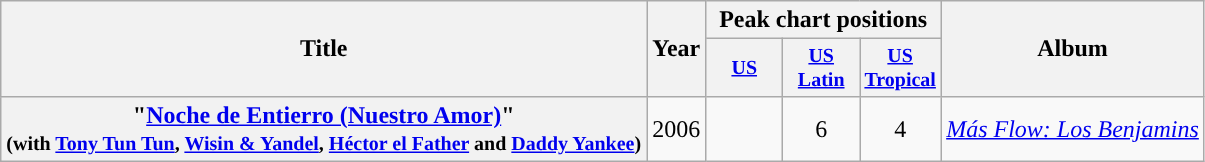<table class="wikitable plainrowheaders">
<tr>
<th rowspan="2">Title</th>
<th rowspan="2">Year</th>
<th colspan="3">Peak chart positions</th>
<th rowspan="2">Album</th>
</tr>
<tr style="font-size:smaller;">
<th width="45"><a href='#'>US</a><br></th>
<th width="45"><a href='#'>US Latin</a><br></th>
<th width="45"><a href='#'>US<br>Tropical</a><br></th>
</tr>
<tr>
<th scope="row">"<a href='#'>Noche de Entierro (Nuestro Amor)</a>"<br><small>(with <a href='#'>Tony Tun Tun</a>, <a href='#'>Wisin & Yandel</a>, <a href='#'>Héctor el Father</a> and <a href='#'>Daddy Yankee</a>)</small></th>
<td>2006</td>
<td align="center"></td>
<td align="center">6</td>
<td align="center">4</td>
<td><em><a href='#'>Más Flow: Los Benjamins</a></em></td>
</tr>
</table>
